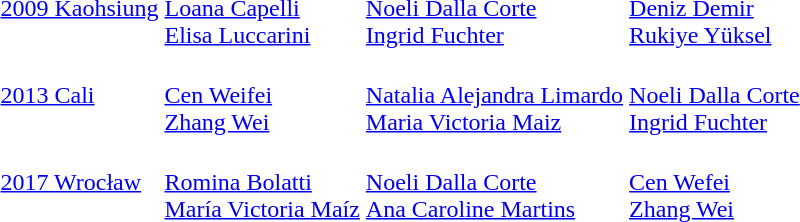<table>
<tr>
<td><a href='#'>2009 Kaohsiung</a></td>
<td><br><a href='#'>Loana Capelli</a><br><a href='#'>Elisa Luccarini</a></td>
<td><br><a href='#'>Noeli Dalla Corte</a><br><a href='#'>Ingrid Fuchter</a></td>
<td><br><a href='#'>Deniz Demir</a><br><a href='#'>Rukiye Yüksel</a></td>
</tr>
<tr>
<td><a href='#'>2013 Cali</a></td>
<td><br><a href='#'>Cen Weifei</a><br><a href='#'>Zhang Wei</a></td>
<td><br><a href='#'>Natalia Alejandra Limardo</a><br><a href='#'>Maria Victoria Maiz</a></td>
<td><br><a href='#'>Noeli Dalla Corte</a><br><a href='#'>Ingrid Fuchter</a></td>
</tr>
<tr>
<td><a href='#'>2017 Wrocław</a></td>
<td><br><a href='#'>Romina Bolatti</a><br><a href='#'>María Victoria Maíz</a></td>
<td><br><a href='#'>Noeli Dalla Corte</a><br><a href='#'>Ana Caroline Martins</a></td>
<td><br><a href='#'>Cen Wefei</a><br><a href='#'>Zhang Wei</a></td>
</tr>
</table>
